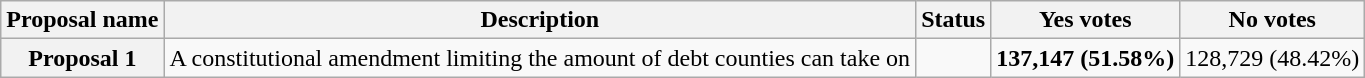<table class="wikitable sortable plainrowheaders">
<tr>
<th scope="col">Proposal name</th>
<th class="unsortable" scope="col">Description</th>
<th scope="col">Status</th>
<th scope="col">Yes votes</th>
<th scope="col">No votes</th>
</tr>
<tr>
<th scope="row">Proposal 1</th>
<td>A constitutional amendment limiting the amount of debt counties can take on</td>
<td></td>
<td><strong>137,147 (51.58%)</strong></td>
<td>128,729 (48.42%)</td>
</tr>
</table>
